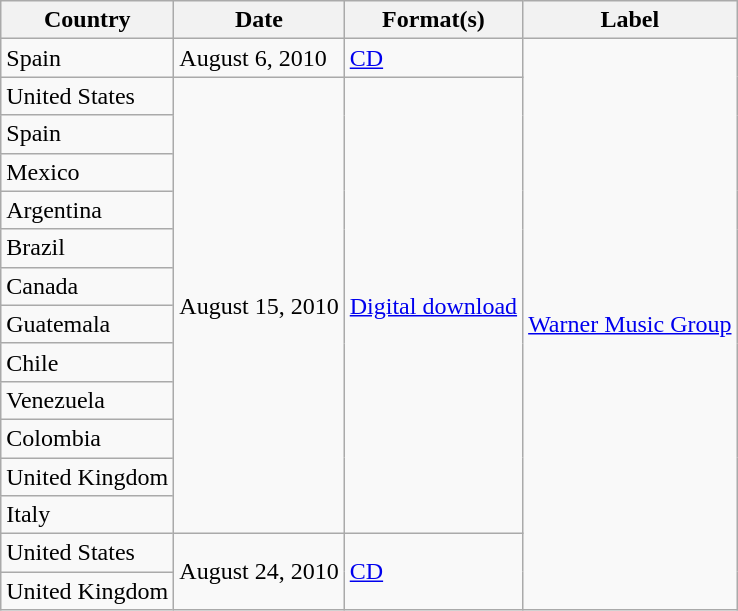<table class="wikitable plainrowheaders">
<tr>
<th scope="col">Country</th>
<th scope="col">Date</th>
<th scope="col">Format(s)</th>
<th scope="col">Label</th>
</tr>
<tr>
<td>Spain</td>
<td rowspan="">August 6, 2010</td>
<td rowspan=""><a href='#'>CD</a></td>
<td rowspan="15"><a href='#'>Warner Music Group</a></td>
</tr>
<tr>
<td>United States</td>
<td rowspan="12">August 15, 2010</td>
<td rowspan="12"><a href='#'>Digital download</a></td>
</tr>
<tr>
<td>Spain</td>
</tr>
<tr>
<td>Mexico</td>
</tr>
<tr>
<td>Argentina</td>
</tr>
<tr>
<td>Brazil</td>
</tr>
<tr>
<td>Canada</td>
</tr>
<tr>
<td>Guatemala</td>
</tr>
<tr>
<td>Chile</td>
</tr>
<tr>
<td>Venezuela</td>
</tr>
<tr>
<td>Colombia</td>
</tr>
<tr>
<td>United Kingdom</td>
</tr>
<tr>
<td>Italy</td>
</tr>
<tr>
<td>United States</td>
<td rowspan="2">August 24, 2010</td>
<td rowspan="2"><a href='#'>CD</a></td>
</tr>
<tr>
<td>United Kingdom</td>
</tr>
</table>
